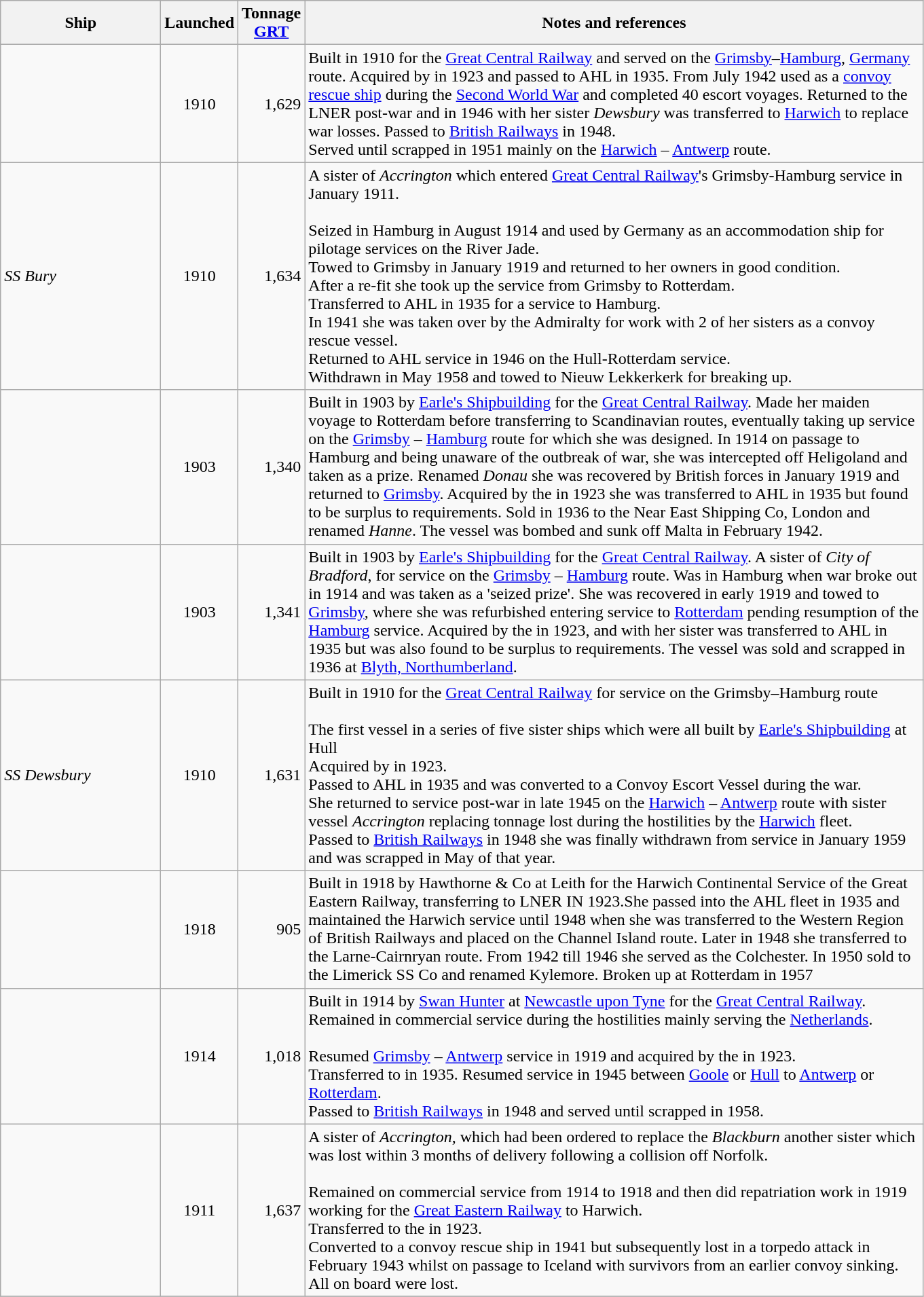<table class="wikitable sortable">
<tr>
<th scope="col" width="150px">Ship</th>
<th scope="col" width="25px">Launched</th>
<th scope="col" width="25px">Tonnage <a href='#'>GRT</a></th>
<th scope="col" width="600px">Notes and references</th>
</tr>
<tr>
<td><em></em></td>
<td align="center">1910</td>
<td align="right">1,629</td>
<td>Built in 1910 for the <a href='#'>Great Central Railway</a> and served on the <a href='#'>Grimsby</a>–<a href='#'>Hamburg</a>, <a href='#'>Germany</a> route. Acquired by  in 1923 and passed to AHL in 1935. From July 1942 used as a <a href='#'>convoy rescue ship</a> during the <a href='#'>Second World War</a> and completed 40 escort voyages. Returned to the LNER post-war and in 1946 with her sister <em>Dewsbury</em> was transferred to <a href='#'>Harwich</a> to replace war losses. Passed to <a href='#'>British Railways</a> in 1948.<br>Served until scrapped in 1951 mainly on the <a href='#'>Harwich</a> – <a href='#'>Antwerp</a> route.</td>
</tr>
<tr>
<td><em>SS Bury</em></td>
<td align="center">1910</td>
<td align="right">1,634</td>
<td>A sister of <em>Accrington</em> which entered <a href='#'>Great Central Railway</a>'s Grimsby-Hamburg service in January 1911.<br><br>Seized in Hamburg in August 1914 and used by Germany as an accommodation ship for pilotage services on the River Jade.<br>
Towed to Grimsby in January 1919 and returned to her owners in good condition.<br>
After a re-fit she took up the  service from Grimsby to Rotterdam.<br>
Transferred to AHL in 1935 for a service to Hamburg.<br>
In 1941 she was taken over by the Admiralty for work with 2 of her sisters as a convoy rescue vessel.<br>
Returned to AHL service in 1946 on the Hull-Rotterdam service.<br>
Withdrawn in May 1958 and towed to Nieuw Lekkerkerk for breaking up.</td>
</tr>
<tr>
<td></td>
<td align="center">1903</td>
<td align="right">1,340</td>
<td>Built in 1903 by <a href='#'>Earle's Shipbuilding</a> for the <a href='#'>Great Central Railway</a>. Made her maiden voyage to Rotterdam before transferring to Scandinavian routes, eventually taking up service on the <a href='#'>Grimsby</a> – <a href='#'>Hamburg</a> route for which she was designed. In 1914 on passage to Hamburg and being unaware of the outbreak of war, she was intercepted off Heligoland and taken as a prize. Renamed <em>Donau</em> she was recovered by British forces in January 1919 and returned to <a href='#'>Grimsby</a>.   Acquired by the  in 1923 she was transferred to AHL in 1935 but found to be surplus to requirements. Sold in 1936 to the Near East Shipping Co, London and renamed <em>Hanne</em>. The vessel was bombed and sunk off Malta in February 1942.</td>
</tr>
<tr>
<td></td>
<td align="center">1903</td>
<td align="right">1,341</td>
<td>Built in 1903 by <a href='#'>Earle's Shipbuilding</a> for the <a href='#'>Great Central Railway</a>. A sister of <em>City of Bradford</em>, for service on the <a href='#'>Grimsby</a> – <a href='#'>Hamburg</a> route. Was in Hamburg when war broke out in 1914 and was taken as a 'seized prize'. She was recovered in early 1919 and towed to <a href='#'>Grimsby</a>, where she was refurbished entering service to <a href='#'>Rotterdam</a> pending resumption of the <a href='#'>Hamburg</a> service.  Acquired by the  in 1923, and with her sister was transferred to AHL in 1935 but was also found to be surplus to requirements. The vessel was sold and scrapped in 1936 at <a href='#'>Blyth, Northumberland</a>.</td>
</tr>
<tr>
<td><em>SS Dewsbury</em></td>
<td align="center">1910</td>
<td align="right">1,631</td>
<td>Built in 1910 for the <a href='#'>Great Central Railway</a> for service on the Grimsby–Hamburg route<br><br>The first vessel in a series of five sister ships which were all built by <a href='#'>Earle's Shipbuilding</a> at Hull<br>
Acquired by  in 1923.<br>
Passed to AHL in 1935 and was converted to a Convoy Escort Vessel during the war.<br>
She returned to service post-war in late 1945 on the <a href='#'>Harwich</a> – <a href='#'>Antwerp</a> route with sister vessel <em>Accrington</em> replacing tonnage lost during the hostilities by the <a href='#'>Harwich</a> fleet.<br>
Passed to <a href='#'>British Railways</a> in 1948 she was finally withdrawn from service in January 1959 and was scrapped in May of that year.</td>
</tr>
<tr>
<td></td>
<td align="center">1918</td>
<td align="right">905</td>
<td>Built in 1918 by Hawthorne & Co at Leith for the Harwich Continental Service of the Great Eastern Railway, transferring to LNER IN 1923.She passed into the AHL fleet in 1935 and maintained the Harwich service until 1948 when she was transferred to the Western Region of British Railways and placed on the Channel Island route. Later in 1948 she transferred to the Larne-Cairnryan route. From 1942 till 1946 she served as the Colchester. In 1950 sold to the Limerick SS Co and renamed Kylemore. Broken up at Rotterdam in 1957</td>
</tr>
<tr>
<td></td>
<td align="center">1914</td>
<td align="right">1,018</td>
<td>Built in 1914 by <a href='#'>Swan Hunter</a> at <a href='#'>Newcastle upon Tyne</a> for the <a href='#'>Great Central Railway</a>.<br> Remained in commercial service during the hostilities mainly serving the <a href='#'>Netherlands</a>.<br><br>Resumed <a href='#'>Grimsby</a> – <a href='#'>Antwerp</a> service in 1919 and acquired by the  in 1923.<br>
Transferred to  in 1935. Resumed service in 1945 between <a href='#'>Goole</a> or <a href='#'>Hull</a> to <a href='#'>Antwerp</a> or <a href='#'>Rotterdam</a>.<br>
Passed to <a href='#'>British Railways</a> in 1948 and served until scrapped in 1958.</td>
</tr>
<tr>
<td></td>
<td align="center">1911</td>
<td align="right">1,637</td>
<td>A sister of <em>Accrington</em>, which had been ordered to replace the <em>Blackburn</em> another sister which was lost within 3 months of delivery following a collision off Norfolk.<br><br>Remained on commercial service from 1914 to 1918 and then did repatriation work in 1919 working for the <a href='#'>Great Eastern Railway</a> to Harwich.<br>
Transferred to the  in 1923.<br>
Converted to a convoy rescue ship in 1941 but subsequently lost in a torpedo attack in February 1943 whilst on passage to Iceland with survivors from an earlier convoy sinking. All on board were lost.</td>
</tr>
<tr>
</tr>
</table>
